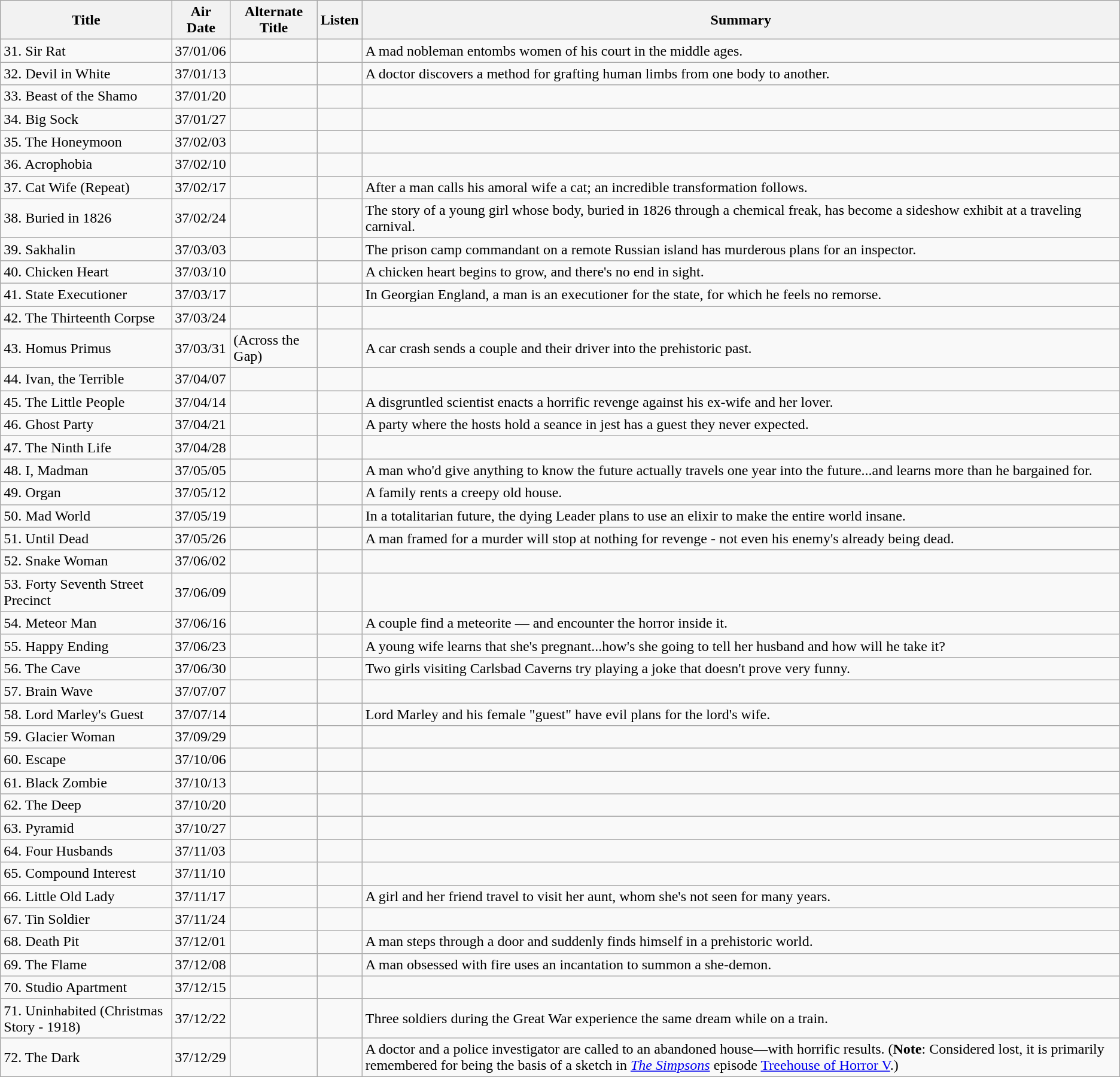<table class="wikitable">
<tr>
<th>Title</th>
<th>Air Date</th>
<th>Alternate Title</th>
<th>Listen</th>
<th>Summary</th>
</tr>
<tr>
<td>31. Sir Rat</td>
<td>37/01/06</td>
<td></td>
<td></td>
<td>A mad nobleman entombs women of his court in the middle ages.</td>
</tr>
<tr>
<td>32. Devil in White</td>
<td>37/01/13</td>
<td></td>
<td></td>
<td>A doctor discovers a method for grafting human limbs from one body to another.</td>
</tr>
<tr>
<td>33. Beast of the Shamo</td>
<td>37/01/20</td>
<td></td>
<td></td>
<td></td>
</tr>
<tr>
<td>34. Big Sock</td>
<td>37/01/27</td>
<td></td>
<td></td>
<td></td>
</tr>
<tr>
<td>35. The Honeymoon</td>
<td>37/02/03</td>
<td></td>
<td></td>
<td></td>
</tr>
<tr>
<td>36. Acrophobia</td>
<td>37/02/10</td>
<td></td>
<td></td>
<td></td>
</tr>
<tr>
<td>37. Cat Wife (Repeat)</td>
<td>37/02/17</td>
<td></td>
<td></td>
<td>After a man calls his amoral wife a cat; an incredible transformation follows.</td>
</tr>
<tr>
<td>38. Buried in 1826</td>
<td>37/02/24</td>
<td></td>
<td></td>
<td>The story of a young girl whose body, buried in 1826 through a chemical freak, has become a sideshow exhibit at a traveling carnival.</td>
</tr>
<tr>
<td>39. Sakhalin</td>
<td>37/03/03</td>
<td></td>
<td></td>
<td>The prison camp commandant on a remote Russian island has murderous plans for an inspector.</td>
</tr>
<tr>
<td>40. Chicken Heart</td>
<td>37/03/10</td>
<td></td>
<td></td>
<td>A chicken heart begins to grow, and there's no end in sight.</td>
</tr>
<tr>
<td>41. State Executioner</td>
<td>37/03/17</td>
<td></td>
<td></td>
<td>In Georgian England, a man is an executioner for the state, for which he feels no remorse.</td>
</tr>
<tr>
<td>42. The Thirteenth Corpse</td>
<td>37/03/24</td>
<td></td>
<td></td>
<td></td>
</tr>
<tr>
<td>43. Homus Primus</td>
<td>37/03/31</td>
<td>(Across the Gap)</td>
<td></td>
<td>A car crash sends a couple and their driver into the prehistoric past.</td>
</tr>
<tr>
<td>44. Ivan, the Terrible</td>
<td>37/04/07</td>
<td></td>
<td></td>
<td></td>
</tr>
<tr>
<td>45. The Little People</td>
<td>37/04/14</td>
<td></td>
<td></td>
<td>A disgruntled scientist enacts a horrific revenge against his ex-wife and her lover.</td>
</tr>
<tr>
<td>46. Ghost Party</td>
<td>37/04/21</td>
<td></td>
<td></td>
<td>A party where the hosts hold a seance in jest has a guest they never expected.</td>
</tr>
<tr>
<td>47. The Ninth Life</td>
<td>37/04/28</td>
<td></td>
<td></td>
<td></td>
</tr>
<tr>
<td>48. I, Madman</td>
<td>37/05/05</td>
<td></td>
<td></td>
<td>A man who'd give anything to know the future actually travels one year into the future...and learns more than he bargained for.</td>
</tr>
<tr>
<td>49. Organ</td>
<td>37/05/12</td>
<td></td>
<td></td>
<td>A family rents a creepy old house.</td>
</tr>
<tr>
<td>50. Mad World</td>
<td>37/05/19</td>
<td></td>
<td></td>
<td>In a totalitarian future, the dying Leader plans to use an elixir to make the entire world insane.</td>
</tr>
<tr>
<td>51. Until Dead</td>
<td>37/05/26</td>
<td></td>
<td></td>
<td>A man framed for a murder will stop at nothing for revenge - not even his enemy's already being dead.</td>
</tr>
<tr>
<td>52. Snake Woman</td>
<td>37/06/02</td>
<td></td>
<td></td>
<td></td>
</tr>
<tr>
<td>53. Forty Seventh Street Precinct</td>
<td>37/06/09</td>
<td></td>
<td></td>
<td></td>
</tr>
<tr>
<td>54. Meteor Man</td>
<td>37/06/16</td>
<td></td>
<td></td>
<td>A couple find a meteorite — and encounter the horror inside it.</td>
</tr>
<tr>
<td>55. Happy Ending</td>
<td>37/06/23</td>
<td></td>
<td></td>
<td>A young wife learns that she's pregnant...how's she going to tell her husband and how will he take it?</td>
</tr>
<tr>
<td>56. The Cave</td>
<td>37/06/30</td>
<td></td>
<td></td>
<td>Two girls visiting Carlsbad Caverns try playing a joke that doesn't prove very funny.</td>
</tr>
<tr>
<td>57. Brain Wave</td>
<td>37/07/07</td>
<td></td>
<td></td>
<td></td>
</tr>
<tr>
<td>58. Lord Marley's Guest</td>
<td>37/07/14</td>
<td></td>
<td></td>
<td>Lord Marley and his female "guest" have evil plans for the lord's wife.</td>
</tr>
<tr>
<td>59. Glacier Woman</td>
<td>37/09/29</td>
<td></td>
<td></td>
<td></td>
</tr>
<tr>
<td>60. Escape</td>
<td>37/10/06</td>
<td></td>
<td></td>
<td></td>
</tr>
<tr>
<td>61. Black Zombie</td>
<td>37/10/13</td>
<td></td>
<td></td>
<td></td>
</tr>
<tr>
<td>62. The Deep</td>
<td>37/10/20</td>
<td></td>
<td></td>
<td></td>
</tr>
<tr>
<td>63. Pyramid</td>
<td>37/10/27</td>
<td></td>
<td></td>
<td></td>
</tr>
<tr>
<td>64. Four Husbands</td>
<td>37/11/03</td>
<td></td>
<td></td>
<td></td>
</tr>
<tr>
<td>65. Compound Interest</td>
<td>37/11/10</td>
<td></td>
<td></td>
<td></td>
</tr>
<tr>
<td>66. Little Old Lady</td>
<td>37/11/17</td>
<td></td>
<td></td>
<td>A girl and her friend travel to visit her aunt, whom she's not seen for many years.</td>
</tr>
<tr>
<td>67. Tin Soldier</td>
<td>37/11/24</td>
<td></td>
<td></td>
<td></td>
</tr>
<tr>
<td>68. Death Pit</td>
<td>37/12/01</td>
<td></td>
<td></td>
<td>A man steps through a door and suddenly finds himself in a prehistoric world.</td>
</tr>
<tr>
<td>69. The Flame</td>
<td>37/12/08</td>
<td></td>
<td></td>
<td>A man obsessed with fire uses an incantation to summon a she-demon.</td>
</tr>
<tr>
<td>70. Studio Apartment</td>
<td>37/12/15</td>
<td></td>
<td></td>
<td></td>
</tr>
<tr>
<td>71. Uninhabited (Christmas Story - 1918)</td>
<td>37/12/22</td>
<td></td>
<td></td>
<td>Three soldiers during the Great War experience the same dream while on a train.</td>
</tr>
<tr>
<td>72. The Dark</td>
<td>37/12/29</td>
<td></td>
<td></td>
<td>A doctor and a police investigator are called to an abandoned house—with horrific results. (<strong>Note</strong>: Considered lost, it is primarily remembered for being the basis of a sketch in <em><a href='#'>The Simpsons</a></em> episode <a href='#'>Treehouse of Horror V</a>.)</td>
</tr>
</table>
